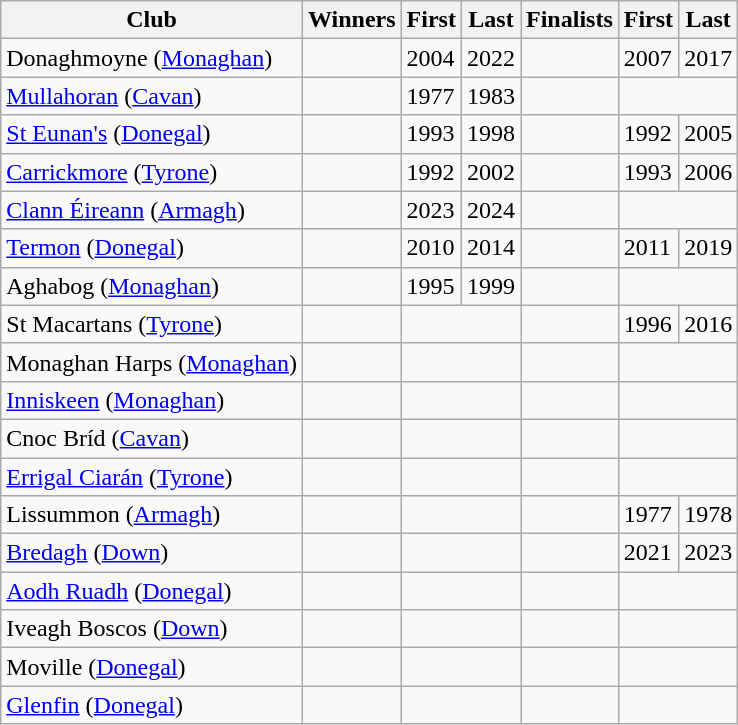<table class="wikitable">
<tr>
<th>Club</th>
<th>Winners</th>
<th>First</th>
<th>Last</th>
<th>Finalists</th>
<th>First</th>
<th>Last</th>
</tr>
<tr>
<td> Donaghmoyne (<a href='#'>Monaghan</a>)</td>
<td></td>
<td>2004</td>
<td>2022</td>
<td></td>
<td>2007</td>
<td>2017</td>
</tr>
<tr>
<td> <a href='#'>Mullahoran</a> (<a href='#'>Cavan</a>)</td>
<td></td>
<td>1977</td>
<td>1983</td>
<td></td>
<td colspan = "2"></td>
</tr>
<tr>
<td> <a href='#'>St Eunan's</a> (<a href='#'>Donegal</a>)</td>
<td></td>
<td>1993</td>
<td>1998</td>
<td></td>
<td>1992</td>
<td>2005</td>
</tr>
<tr>
<td> <a href='#'>Carrickmore</a> (<a href='#'>Tyrone</a>)</td>
<td></td>
<td>1992</td>
<td>2002</td>
<td></td>
<td>1993</td>
<td>2006</td>
</tr>
<tr>
<td> <a href='#'>Clann Éireann</a> (<a href='#'>Armagh</a>)</td>
<td></td>
<td>2023</td>
<td>2024</td>
<td></td>
<td colspan = "2"></td>
</tr>
<tr>
<td> <a href='#'>Termon</a> (<a href='#'>Donegal</a>)</td>
<td></td>
<td>2010</td>
<td>2014</td>
<td></td>
<td>2011</td>
<td>2019</td>
</tr>
<tr>
<td> Aghabog (<a href='#'>Monaghan</a>)</td>
<td></td>
<td>1995</td>
<td>1999</td>
<td></td>
<td colspan = "2"></td>
</tr>
<tr>
<td> St Macartans (<a href='#'>Tyrone</a>)</td>
<td></td>
<td colspan = "2"></td>
<td></td>
<td>1996</td>
<td>2016</td>
</tr>
<tr>
<td> Monaghan Harps (<a href='#'>Monaghan</a>)</td>
<td></td>
<td colspan = "2"></td>
<td></td>
<td colspan = "2"></td>
</tr>
<tr>
<td> <a href='#'>Inniskeen</a> (<a href='#'>Monaghan</a>)</td>
<td></td>
<td colspan = "2"></td>
<td></td>
<td colspan = "2"></td>
</tr>
<tr>
<td> Cnoc Bríd (<a href='#'>Cavan</a>)</td>
<td></td>
<td colspan = "2"></td>
<td></td>
<td colspan = "2"></td>
</tr>
<tr>
<td> <a href='#'>Errigal Ciarán</a> (<a href='#'>Tyrone</a>)</td>
<td></td>
<td colspan = "2"></td>
<td></td>
<td colspan = "2"></td>
</tr>
<tr>
<td> Lissummon (<a href='#'>Armagh</a>)</td>
<td></td>
<td colspan = "2"></td>
<td></td>
<td>1977</td>
<td>1978</td>
</tr>
<tr>
<td> <a href='#'>Bredagh</a> (<a href='#'>Down</a>)</td>
<td></td>
<td colspan = "2"></td>
<td></td>
<td>2021</td>
<td>2023</td>
</tr>
<tr>
<td> <a href='#'>Aodh Ruadh</a> (<a href='#'>Donegal</a>)</td>
<td></td>
<td colspan = "2"></td>
<td></td>
<td colspan = "2"></td>
</tr>
<tr>
<td> Iveagh Boscos (<a href='#'>Down</a>)</td>
<td></td>
<td colspan = "2"></td>
<td></td>
<td colspan = "2"></td>
</tr>
<tr>
<td> Moville (<a href='#'>Donegal</a>)</td>
<td></td>
<td colspan = "2"></td>
<td></td>
<td colspan = "2"></td>
</tr>
<tr>
<td> <a href='#'>Glenfin</a> (<a href='#'>Donegal</a>)</td>
<td></td>
<td colspan = "2"></td>
<td></td>
<td colspan = "2"></td>
</tr>
</table>
